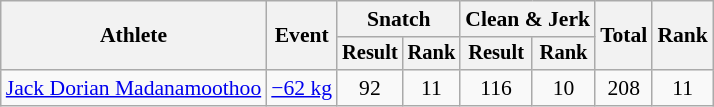<table class="wikitable" style="font-size:90%">
<tr>
<th rowspan="2">Athlete</th>
<th rowspan="2">Event</th>
<th colspan="2">Snatch</th>
<th colspan="2">Clean & Jerk</th>
<th rowspan="2">Total</th>
<th rowspan="2">Rank</th>
</tr>
<tr style="font-size:95%">
<th>Result</th>
<th>Rank</th>
<th>Result</th>
<th>Rank</th>
</tr>
<tr align=center>
<td align=left><a href='#'>Jack Dorian Madanamoothoo</a></td>
<td align=left><a href='#'>−62 kg</a></td>
<td>92</td>
<td>11</td>
<td>116</td>
<td>10</td>
<td>208</td>
<td>11</td>
</tr>
</table>
